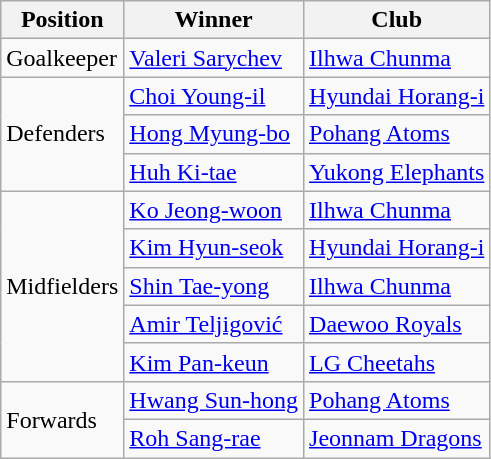<table class="wikitable">
<tr>
<th>Position</th>
<th>Winner</th>
<th>Club</th>
</tr>
<tr>
<td>Goalkeeper</td>
<td> <a href='#'>Valeri Sarychev</a></td>
<td><a href='#'>Ilhwa Chunma</a></td>
</tr>
<tr>
<td rowspan="3">Defenders</td>
<td> <a href='#'>Choi Young-il</a></td>
<td><a href='#'>Hyundai Horang-i</a></td>
</tr>
<tr>
<td> <a href='#'>Hong Myung-bo</a></td>
<td><a href='#'>Pohang Atoms</a></td>
</tr>
<tr>
<td> <a href='#'>Huh Ki-tae</a></td>
<td><a href='#'>Yukong Elephants</a></td>
</tr>
<tr>
<td rowspan="5">Midfielders</td>
<td> <a href='#'>Ko Jeong-woon</a></td>
<td><a href='#'>Ilhwa Chunma</a></td>
</tr>
<tr>
<td> <a href='#'>Kim Hyun-seok</a></td>
<td><a href='#'>Hyundai Horang-i</a></td>
</tr>
<tr>
<td> <a href='#'>Shin Tae-yong</a></td>
<td><a href='#'>Ilhwa Chunma</a></td>
</tr>
<tr>
<td> <a href='#'>Amir Teljigović</a></td>
<td><a href='#'>Daewoo Royals</a></td>
</tr>
<tr>
<td> <a href='#'>Kim Pan-keun</a></td>
<td><a href='#'>LG Cheetahs</a></td>
</tr>
<tr>
<td rowspan="2">Forwards</td>
<td> <a href='#'>Hwang Sun-hong</a></td>
<td><a href='#'>Pohang Atoms</a></td>
</tr>
<tr>
<td> <a href='#'>Roh Sang-rae</a></td>
<td><a href='#'>Jeonnam Dragons</a></td>
</tr>
</table>
